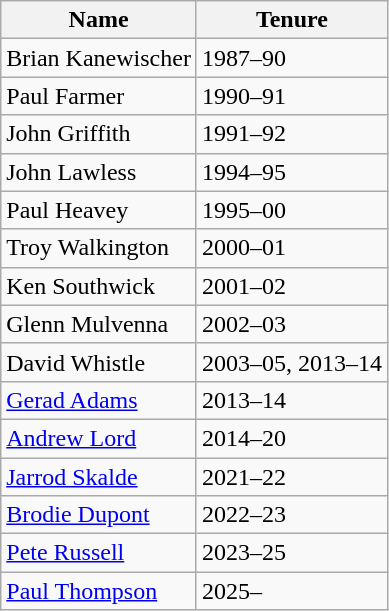<table class="wikitable">
<tr>
<th>Name</th>
<th>Tenure</th>
</tr>
<tr>
<td>Brian Kanewischer</td>
<td>1987–90</td>
</tr>
<tr>
<td>Paul Farmer</td>
<td>1990–91</td>
</tr>
<tr>
<td>John Griffith</td>
<td>1991–92</td>
</tr>
<tr>
<td>John Lawless</td>
<td>1994–95</td>
</tr>
<tr>
<td>Paul Heavey</td>
<td>1995–00</td>
</tr>
<tr>
<td>Troy Walkington</td>
<td>2000–01</td>
</tr>
<tr>
<td>Ken Southwick</td>
<td>2001–02</td>
</tr>
<tr>
<td>Glenn Mulvenna</td>
<td>2002–03</td>
</tr>
<tr>
<td>David Whistle</td>
<td>2003–05, 2013–14</td>
</tr>
<tr>
<td><a href='#'>Gerad Adams</a></td>
<td>2013–14</td>
</tr>
<tr>
<td><a href='#'>Andrew Lord</a></td>
<td>2014–20</td>
</tr>
<tr>
<td><a href='#'>Jarrod Skalde</a></td>
<td>2021–22</td>
</tr>
<tr>
<td><a href='#'>Brodie Dupont</a></td>
<td>2022–23</td>
</tr>
<tr>
<td><a href='#'>Pete Russell</a></td>
<td>2023–25</td>
</tr>
<tr>
<td><a href='#'>Paul Thompson</a></td>
<td>2025–</td>
</tr>
</table>
